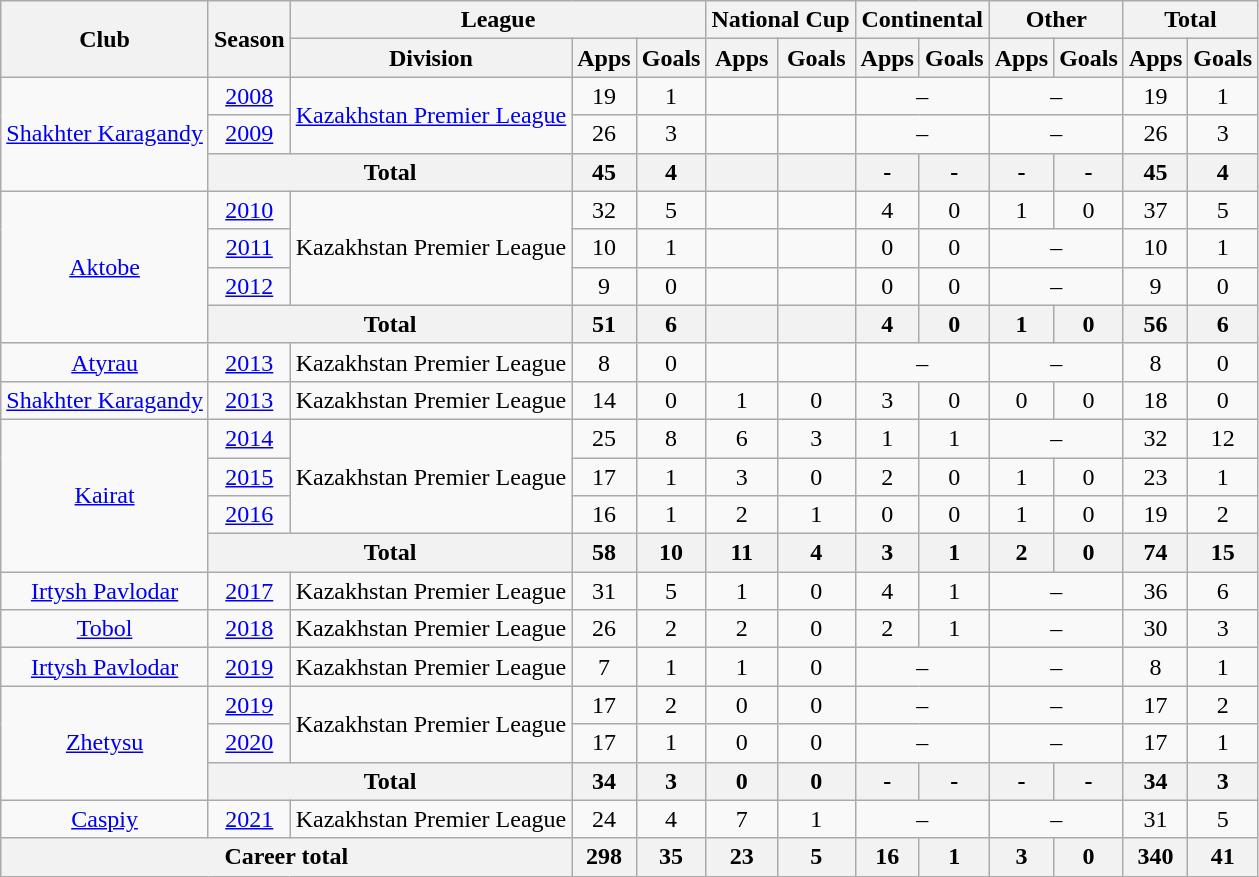<table class="wikitable" style="text-align: center;">
<tr>
<th rowspan="2">Club</th>
<th rowspan="2">Season</th>
<th colspan="3">League</th>
<th colspan="2">National Cup</th>
<th colspan="2">Continental</th>
<th colspan="2">Other</th>
<th colspan="2">Total</th>
</tr>
<tr>
<th>Division</th>
<th>Apps</th>
<th>Goals</th>
<th>Apps</th>
<th>Goals</th>
<th>Apps</th>
<th>Goals</th>
<th>Apps</th>
<th>Goals</th>
<th>Apps</th>
<th>Goals</th>
</tr>
<tr>
<td rowspan="3" valign="center"><a href='#'>Shakhter Karagandy</a></td>
<td><a href='#'>2008</a></td>
<td rowspan="2" valign="center"><a href='#'>Kazakhstan Premier League</a></td>
<td>19</td>
<td>1</td>
<td></td>
<td></td>
<td colspan="2">–</td>
<td colspan="2">–</td>
<td>19</td>
<td>1</td>
</tr>
<tr>
<td><a href='#'>2009</a></td>
<td>26</td>
<td>3</td>
<td></td>
<td></td>
<td colspan="2">–</td>
<td colspan="2">–</td>
<td>26</td>
<td>3</td>
</tr>
<tr>
<th colspan="2">Total</th>
<th>45</th>
<th>4</th>
<th></th>
<th></th>
<th>-</th>
<th>-</th>
<th>-</th>
<th>-</th>
<th>45</th>
<th>4</th>
</tr>
<tr>
<td rowspan="4" valign="center"><a href='#'>Aktobe</a></td>
<td><a href='#'>2010</a></td>
<td rowspan="3" valign="center">Kazakhstan Premier League</td>
<td>32</td>
<td>5</td>
<td></td>
<td></td>
<td>4</td>
<td>0</td>
<td>1</td>
<td>0</td>
<td>37</td>
<td>5</td>
</tr>
<tr>
<td><a href='#'>2011</a></td>
<td>10</td>
<td>1</td>
<td></td>
<td></td>
<td>0</td>
<td>0</td>
<td colspan="2">–</td>
<td>10</td>
<td>1</td>
</tr>
<tr>
<td><a href='#'>2012</a></td>
<td>9</td>
<td>0</td>
<td></td>
<td></td>
<td>0</td>
<td>0</td>
<td colspan="2">–</td>
<td>9</td>
<td>0</td>
</tr>
<tr>
<th colspan="2">Total</th>
<th>51</th>
<th>6</th>
<th></th>
<th></th>
<th>4</th>
<th>0</th>
<th>1</th>
<th>0</th>
<th>56</th>
<th>6</th>
</tr>
<tr>
<td valign="center"><a href='#'>Atyrau</a></td>
<td><a href='#'>2013</a></td>
<td>Kazakhstan Premier League</td>
<td>8</td>
<td>0</td>
<td></td>
<td></td>
<td colspan="2">–</td>
<td colspan="2">–</td>
<td>8</td>
<td>0</td>
</tr>
<tr>
<td valign="center"><a href='#'>Shakhter Karagandy</a></td>
<td><a href='#'>2013</a></td>
<td>Kazakhstan Premier League</td>
<td>14</td>
<td>0</td>
<td>1</td>
<td>0</td>
<td>3</td>
<td>0</td>
<td>0</td>
<td>0</td>
<td>18</td>
<td>0</td>
</tr>
<tr>
<td rowspan="4" valign="center"><a href='#'>Kairat</a></td>
<td><a href='#'>2014</a></td>
<td rowspan="3" valign="center">Kazakhstan Premier League</td>
<td>25</td>
<td>8</td>
<td>6</td>
<td>3</td>
<td>1</td>
<td>1</td>
<td colspan="2">–</td>
<td>32</td>
<td>12</td>
</tr>
<tr>
<td><a href='#'>2015</a></td>
<td>17</td>
<td>1</td>
<td>3</td>
<td>0</td>
<td>2</td>
<td>0</td>
<td>1</td>
<td>0</td>
<td>23</td>
<td>1</td>
</tr>
<tr>
<td><a href='#'>2016</a></td>
<td>16</td>
<td>1</td>
<td>2</td>
<td>1</td>
<td>0</td>
<td>0</td>
<td>1</td>
<td>0</td>
<td>19</td>
<td>2</td>
</tr>
<tr>
<th colspan="2">Total</th>
<th>58</th>
<th>10</th>
<th>11</th>
<th>4</th>
<th>3</th>
<th>1</th>
<th>2</th>
<th>0</th>
<th>74</th>
<th>15</th>
</tr>
<tr>
<td valign="center"><a href='#'>Irtysh Pavlodar</a></td>
<td><a href='#'>2017</a></td>
<td>Kazakhstan Premier League</td>
<td>31</td>
<td>5</td>
<td>1</td>
<td>0</td>
<td>4</td>
<td>1</td>
<td colspan="2">–</td>
<td>36</td>
<td>6</td>
</tr>
<tr>
<td valign="center"><a href='#'>Tobol</a></td>
<td><a href='#'>2018</a></td>
<td>Kazakhstan Premier League</td>
<td>26</td>
<td>2</td>
<td>2</td>
<td>0</td>
<td>2</td>
<td>1</td>
<td colspan="2">–</td>
<td>30</td>
<td>3</td>
</tr>
<tr>
<td valign="center"><a href='#'>Irtysh Pavlodar</a></td>
<td><a href='#'>2019</a></td>
<td>Kazakhstan Premier League</td>
<td>7</td>
<td>1</td>
<td>1</td>
<td>0</td>
<td colspan="2">–</td>
<td colspan="2">–</td>
<td>8</td>
<td>1</td>
</tr>
<tr>
<td rowspan="3" valign="center"><a href='#'>Zhetysu</a></td>
<td><a href='#'>2019</a></td>
<td rowspan="2" valign="center">Kazakhstan Premier League</td>
<td>17</td>
<td>2</td>
<td>0</td>
<td>0</td>
<td colspan="2">–</td>
<td colspan="2">–</td>
<td>17</td>
<td>2</td>
</tr>
<tr>
<td><a href='#'>2020</a></td>
<td>17</td>
<td>1</td>
<td>0</td>
<td>0</td>
<td colspan="2">–</td>
<td colspan="2">–</td>
<td>17</td>
<td>1</td>
</tr>
<tr>
<th colspan="2">Total</th>
<th>34</th>
<th>3</th>
<th>0</th>
<th>0</th>
<th>-</th>
<th>-</th>
<th>-</th>
<th>-</th>
<th>34</th>
<th>3</th>
</tr>
<tr>
<td valign="center"><a href='#'>Caspiy</a></td>
<td><a href='#'>2021</a></td>
<td>Kazakhstan Premier League</td>
<td>24</td>
<td>4</td>
<td>7</td>
<td>1</td>
<td colspan="2">–</td>
<td colspan="2">–</td>
<td>31</td>
<td>5</td>
</tr>
<tr>
<th colspan="3">Career total</th>
<th>298</th>
<th>35</th>
<th>23</th>
<th>5</th>
<th>16</th>
<th>1</th>
<th>3</th>
<th>0</th>
<th>340</th>
<th>41</th>
</tr>
</table>
